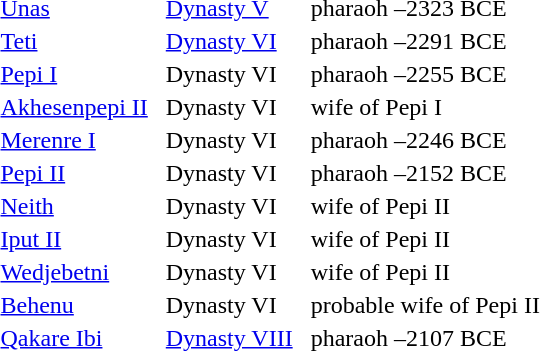<table style="text-align:left;">
<tr style="vertical-align:top;">
<td><a href='#'>Unas</a></td>
<td><a href='#'>Dynasty V</a></td>
<td>pharaoh –2323 BCE</td>
</tr>
<tr style="vertical-align:top;">
<td><a href='#'>Teti</a></td>
<td><a href='#'>Dynasty VI</a></td>
<td>pharaoh –2291 BCE</td>
</tr>
<tr style="vertical-align:top;">
<td><a href='#'>Pepi I</a></td>
<td>Dynasty VI</td>
<td>pharaoh –2255 BCE</td>
</tr>
<tr style="vertical-align:top;">
<td><a href='#'>Akhesenpepi II</a>  </td>
<td>Dynasty VI</td>
<td>wife of Pepi I</td>
</tr>
<tr style="vertical-align:top;">
<td><a href='#'>Merenre I</a></td>
<td>Dynasty VI</td>
<td>pharaoh –2246 BCE</td>
</tr>
<tr style="vertical-align:top;">
<td><a href='#'>Pepi II</a></td>
<td>Dynasty VI</td>
<td>pharaoh –2152 BCE</td>
</tr>
<tr style="vertical-align:top;">
<td><a href='#'>Neith</a></td>
<td>Dynasty VI</td>
<td>wife of Pepi II</td>
</tr>
<tr style="vertical-align:top;">
<td><a href='#'>Iput II</a></td>
<td>Dynasty VI</td>
<td>wife of Pepi II</td>
</tr>
<tr style="vertical-align:top;">
<td><a href='#'>Wedjebetni</a></td>
<td>Dynasty VI</td>
<td>wife of Pepi II</td>
</tr>
<tr style="vertical-align:top;">
<td><a href='#'>Behenu</a></td>
<td>Dynasty VI</td>
<td>probable wife of Pepi II</td>
</tr>
<tr style="vertical-align:top;">
<td><a href='#'>Qakare Ibi</a></td>
<td><a href='#'>Dynasty VIII</a>   </td>
<td>pharaoh –2107 BCE</td>
</tr>
</table>
